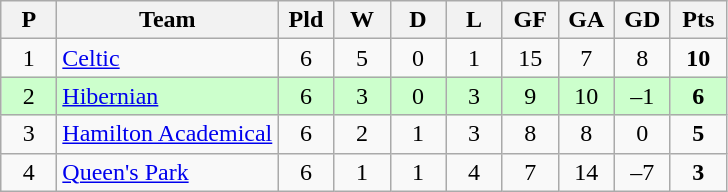<table class="wikitable" style="text-align: center;">
<tr>
<th width=30>P</th>
<th width=140>Team</th>
<th width=30>Pld</th>
<th width=30>W</th>
<th width=30>D</th>
<th width=30>L</th>
<th width=30>GF</th>
<th width=30>GA</th>
<th width=30>GD</th>
<th width=30>Pts</th>
</tr>
<tr>
<td>1</td>
<td align=left><a href='#'>Celtic</a></td>
<td>6</td>
<td>5</td>
<td>0</td>
<td>1</td>
<td>15</td>
<td>7</td>
<td>8</td>
<td><strong>10</strong></td>
</tr>
<tr style="background:#ccffcc;">
<td>2</td>
<td align=left><a href='#'>Hibernian</a></td>
<td>6</td>
<td>3</td>
<td>0</td>
<td>3</td>
<td>9</td>
<td>10</td>
<td>–1</td>
<td><strong>6</strong></td>
</tr>
<tr>
<td>3</td>
<td align=left><a href='#'>Hamilton Academical</a></td>
<td>6</td>
<td>2</td>
<td>1</td>
<td>3</td>
<td>8</td>
<td>8</td>
<td>0</td>
<td><strong>5</strong></td>
</tr>
<tr>
<td>4</td>
<td align=left><a href='#'>Queen's Park</a></td>
<td>6</td>
<td>1</td>
<td>1</td>
<td>4</td>
<td>7</td>
<td>14</td>
<td>–7</td>
<td><strong>3</strong></td>
</tr>
</table>
